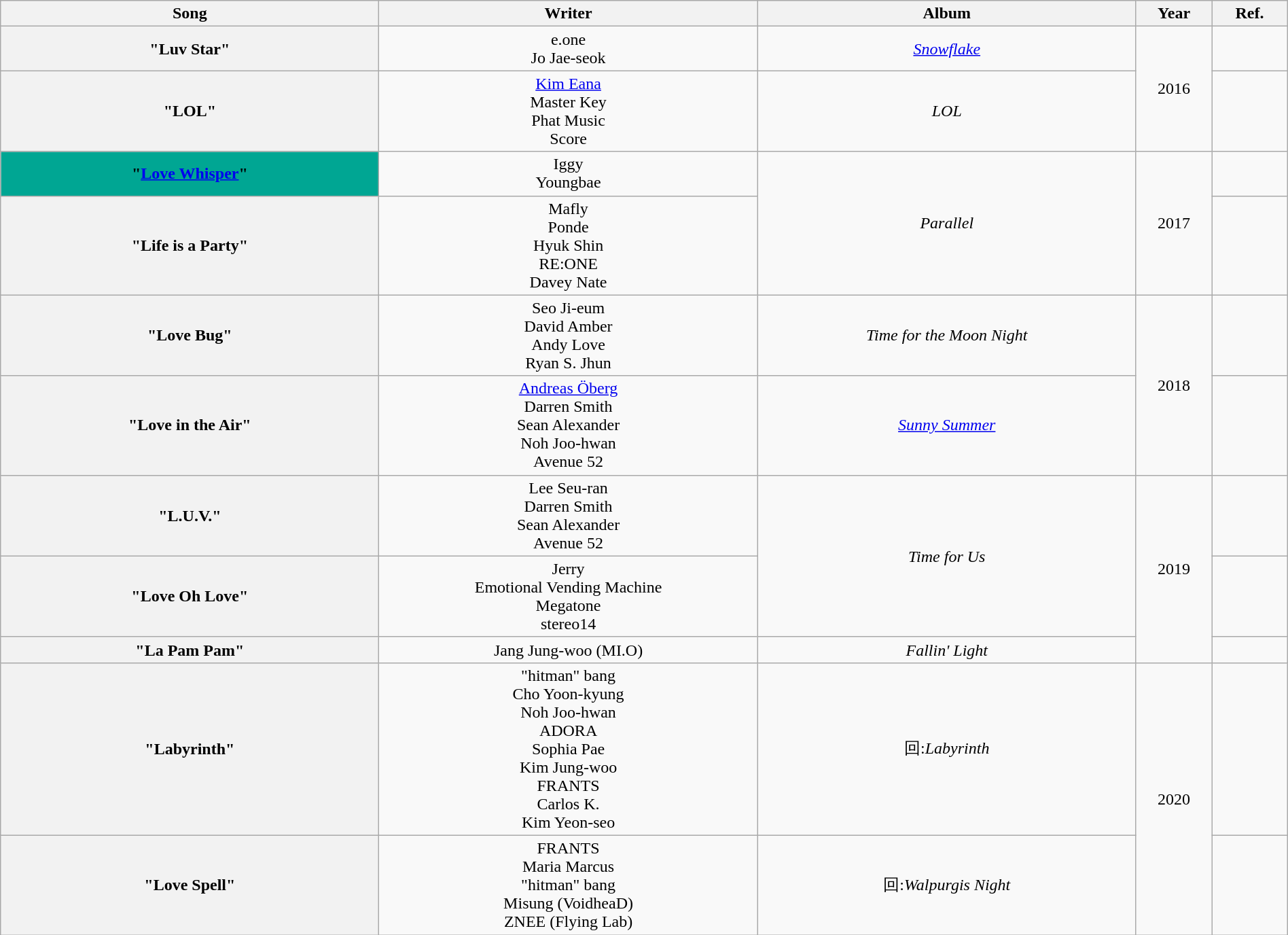<table class="wikitable plainrowheaders" style="text-align:center; width:100%">
<tr>
<th style="width:25%">Song</th>
<th style="width:25%">Writer</th>
<th style="width:25%">Album</th>
<th style="width:5%">Year</th>
<th style="width:5%">Ref.</th>
</tr>
<tr>
<th scope="row">"Luv Star" </th>
<td>e.one<br>Jo Jae-seok</td>
<td><em><a href='#'>Snowflake</a></em></td>
<td rowspan="2">2016</td>
<td></td>
</tr>
<tr>
<th scope="row">"LOL"</th>
<td><a href='#'>Kim Eana</a><br>Master Key<br>Phat Music<br>Score</td>
<td><em>LOL</em></td>
<td></td>
</tr>
<tr>
<th scope="row" style="background-color:#00A693 ">"<a href='#'>Love Whisper</a>"   </th>
<td>Iggy<br>Youngbae</td>
<td rowspan="2"><em>Parallel</em></td>
<td rowspan="2">2017</td>
<td></td>
</tr>
<tr>
<th scope="row">"Life is a Party"</th>
<td>Mafly<br>Ponde<br>Hyuk Shin<br>RE:ONE<br>Davey Nate</td>
<td></td>
</tr>
<tr>
<th scope="row">"Love Bug"</th>
<td>Seo Ji-eum<br>David Amber<br>Andy Love<br>Ryan S. Jhun</td>
<td><em>Time for the Moon Night</em></td>
<td rowspan="2">2018</td>
<td></td>
</tr>
<tr>
<th scope="row">"Love in the Air"</th>
<td><a href='#'>Andreas Öberg</a><br>Darren Smith<br>Sean Alexander<br>Noh Joo-hwan<br>Avenue 52</td>
<td><em><a href='#'>Sunny Summer</a></em></td>
<td></td>
</tr>
<tr>
<th scope="row">"L.U.V." </th>
<td>Lee Seu-ran<br>Darren Smith<br>Sean Alexander<br>Avenue 52</td>
<td rowspan="2"><em>Time for Us</em></td>
<td rowspan="3">2019</td>
<td></td>
</tr>
<tr>
<th scope="row">"Love Oh Love"</th>
<td>Jerry<br>Emotional Vending Machine<br>Megatone<br>stereo14</td>
<td></td>
</tr>
<tr>
<th scope="row">"La Pam Pam"</th>
<td>Jang Jung-woo (MI.O)</td>
<td><em>Fallin' Light</em></td>
<td></td>
</tr>
<tr>
<th scope="row">"Labyrinth" </th>
<td>"hitman" bang<br>Cho Yoon-kyung<br>Noh Joo-hwan<br>ADORA<br>Sophia Pae<br>Kim Jung-woo<br>FRANTS<br>Carlos K.<br>Kim Yeon-seo</td>
<td>回:<em>Labyrinth</em></td>
<td rowspan="2">2020</td>
<td></td>
</tr>
<tr>
<th scope="row">"Love Spell"</th>
<td>FRANTS<br>Maria Marcus<br>"hitman" bang<br>Misung (VoidheaD)<br>ZNEE (Flying Lab)</td>
<td>回:<em>Walpurgis Night</em></td>
<td></td>
</tr>
</table>
